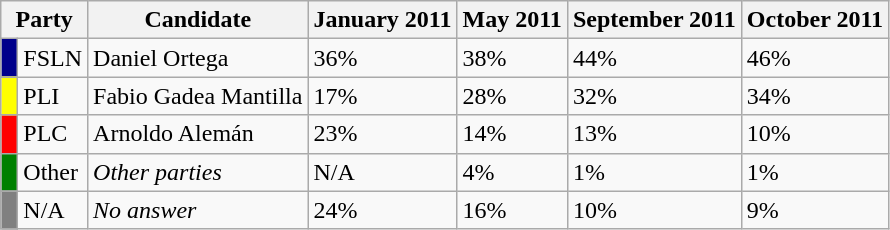<table class="wikitable">
<tr>
<th colspan=2>Party</th>
<th>Candidate</th>
<th>January 2011</th>
<th>May 2011</th>
<th>September 2011</th>
<th>October 2011</th>
</tr>
<tr>
<td style="background:darkblue;"> </td>
<td>FSLN</td>
<td>Daniel Ortega</td>
<td>36%</td>
<td>38%</td>
<td>44%</td>
<td>46%</td>
</tr>
<tr>
<td style="background:yellow;"> </td>
<td>PLI</td>
<td>Fabio Gadea Mantilla</td>
<td>17%</td>
<td>28%</td>
<td>32%</td>
<td>34%</td>
</tr>
<tr>
<td bgcolor=red> </td>
<td>PLC</td>
<td>Arnoldo Alemán</td>
<td>23%</td>
<td>14%</td>
<td>13%</td>
<td>10%</td>
</tr>
<tr>
<td bgcolor=green> </td>
<td>Other</td>
<td><em>Other parties</em></td>
<td>N/A</td>
<td>4%</td>
<td>1%</td>
<td>1%</td>
</tr>
<tr>
<td bgcolor=gray> </td>
<td>N/A</td>
<td><em>No answer</em></td>
<td>24%</td>
<td>16%</td>
<td>10%</td>
<td>9%</td>
</tr>
</table>
